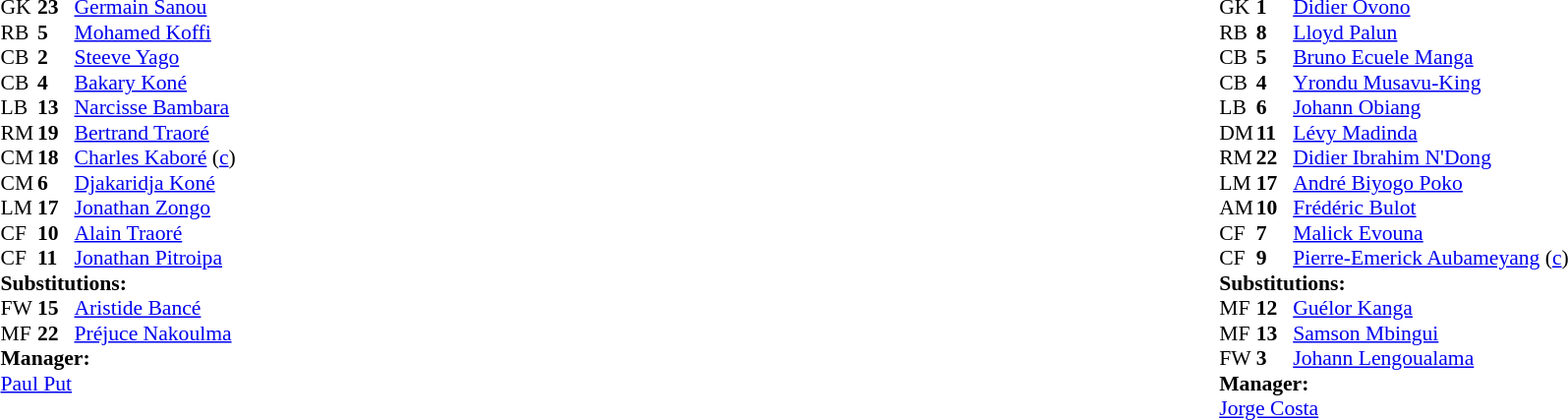<table width="100%">
<tr>
<td valign="top" width="40%"><br><table style="font-size:90%;" cellspacing="0" cellpadding="0">
<tr>
<th width="25"></th>
<th width="25"></th>
</tr>
<tr>
<td>GK</td>
<td><strong>23</strong></td>
<td><a href='#'>Germain Sanou</a></td>
</tr>
<tr>
<td>RB</td>
<td><strong>5</strong></td>
<td><a href='#'>Mohamed Koffi</a></td>
</tr>
<tr>
<td>CB</td>
<td><strong>2</strong></td>
<td><a href='#'>Steeve Yago</a></td>
</tr>
<tr>
<td>CB</td>
<td><strong>4</strong></td>
<td><a href='#'>Bakary Koné</a></td>
</tr>
<tr>
<td>LB</td>
<td><strong>13</strong></td>
<td><a href='#'>Narcisse Bambara</a></td>
</tr>
<tr>
<td>RM</td>
<td><strong>19</strong></td>
<td><a href='#'>Bertrand Traoré</a></td>
</tr>
<tr>
<td>CM</td>
<td><strong>18</strong></td>
<td><a href='#'>Charles Kaboré</a> (<a href='#'>c</a>)</td>
</tr>
<tr>
<td>CM</td>
<td><strong>6</strong></td>
<td><a href='#'>Djakaridja Koné</a></td>
<td></td>
<td></td>
</tr>
<tr>
<td>LM</td>
<td><strong>17</strong></td>
<td><a href='#'>Jonathan Zongo</a></td>
<td></td>
<td></td>
</tr>
<tr>
<td>CF</td>
<td><strong>10</strong></td>
<td><a href='#'>Alain Traoré</a></td>
</tr>
<tr>
<td>CF</td>
<td><strong>11</strong></td>
<td><a href='#'>Jonathan Pitroipa</a></td>
</tr>
<tr>
<td colspan=3><strong>Substitutions:</strong></td>
</tr>
<tr>
<td>FW</td>
<td><strong>15</strong></td>
<td><a href='#'>Aristide Bancé</a></td>
<td></td>
<td></td>
</tr>
<tr>
<td>MF</td>
<td><strong>22</strong></td>
<td><a href='#'>Préjuce Nakoulma</a></td>
<td></td>
<td></td>
</tr>
<tr>
<td colspan=3><strong>Manager:</strong></td>
</tr>
<tr>
<td colspan=3> <a href='#'>Paul Put</a></td>
</tr>
</table>
</td>
<td valign="top"></td>
<td valign="top" width="50%"><br><table style="font-size:90%;" cellspacing="0" cellpadding="0" align="center">
<tr>
<th width=25></th>
<th width=25></th>
</tr>
<tr>
<td>GK</td>
<td><strong>1</strong></td>
<td><a href='#'>Didier Ovono</a></td>
</tr>
<tr>
<td>RB</td>
<td><strong>8</strong></td>
<td><a href='#'>Lloyd Palun</a></td>
</tr>
<tr>
<td>CB</td>
<td><strong>5</strong></td>
<td><a href='#'>Bruno Ecuele Manga</a></td>
</tr>
<tr>
<td>CB</td>
<td><strong>4</strong></td>
<td><a href='#'>Yrondu Musavu-King</a></td>
</tr>
<tr>
<td>LB</td>
<td><strong>6</strong></td>
<td><a href='#'>Johann Obiang</a></td>
<td></td>
</tr>
<tr>
<td>DM</td>
<td><strong>11</strong></td>
<td><a href='#'>Lévy Madinda</a></td>
<td></td>
<td></td>
</tr>
<tr>
<td>RM</td>
<td><strong>22</strong></td>
<td><a href='#'>Didier Ibrahim N'Dong</a></td>
<td></td>
<td></td>
</tr>
<tr>
<td>LM</td>
<td><strong>17</strong></td>
<td><a href='#'>André Biyogo Poko</a></td>
</tr>
<tr>
<td>AM</td>
<td><strong>10</strong></td>
<td><a href='#'>Frédéric Bulot</a></td>
<td></td>
</tr>
<tr>
<td>CF</td>
<td><strong>7</strong></td>
<td><a href='#'>Malick Evouna</a></td>
<td></td>
<td></td>
</tr>
<tr>
<td>CF</td>
<td><strong>9</strong></td>
<td><a href='#'>Pierre-Emerick Aubameyang</a> (<a href='#'>c</a>)</td>
</tr>
<tr>
<td colspan=3><strong>Substitutions:</strong></td>
</tr>
<tr>
<td>MF</td>
<td><strong>12</strong></td>
<td><a href='#'>Guélor Kanga</a></td>
<td></td>
<td></td>
</tr>
<tr>
<td>MF</td>
<td><strong>13</strong></td>
<td><a href='#'>Samson Mbingui</a></td>
<td></td>
<td></td>
</tr>
<tr>
<td>FW</td>
<td><strong>3</strong></td>
<td><a href='#'>Johann Lengoualama</a></td>
<td></td>
<td></td>
</tr>
<tr>
<td colspan=3><strong>Manager:</strong></td>
</tr>
<tr>
<td colspan=3> <a href='#'>Jorge Costa</a></td>
</tr>
</table>
</td>
</tr>
</table>
